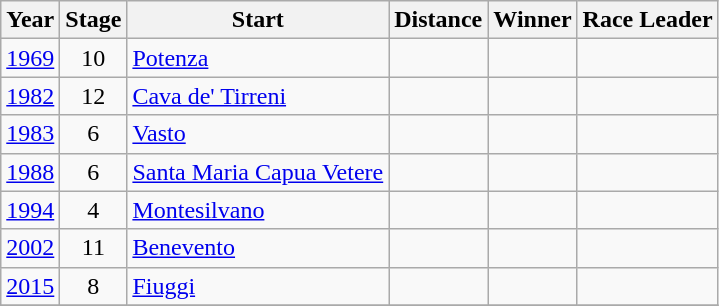<table class="wikitable">
<tr>
<th>Year</th>
<th>Stage</th>
<th>Start</th>
<th>Distance</th>
<th>Winner</th>
<th>Race Leader</th>
</tr>
<tr>
<td align="center"><a href='#'>1969</a></td>
<td align="center">10</td>
<td><a href='#'>Potenza</a></td>
<td align="center"></td>
<td></td>
<td></td>
</tr>
<tr>
<td align="center"><a href='#'>1982</a></td>
<td align="center">12</td>
<td><a href='#'>Cava de' Tirreni</a></td>
<td align="center"></td>
<td></td>
<td></td>
</tr>
<tr>
<td align="center"><a href='#'>1983</a></td>
<td align="center">6</td>
<td><a href='#'>Vasto</a></td>
<td align="center"></td>
<td></td>
<td></td>
</tr>
<tr>
<td align="center"><a href='#'>1988</a></td>
<td align="center">6</td>
<td><a href='#'>Santa Maria Capua Vetere</a></td>
<td align="center"></td>
<td></td>
<td></td>
</tr>
<tr>
<td align="center"><a href='#'>1994</a></td>
<td align="center">4</td>
<td><a href='#'>Montesilvano</a></td>
<td align="center"></td>
<td></td>
<td></td>
</tr>
<tr>
<td align="center"><a href='#'>2002</a></td>
<td align="center">11</td>
<td><a href='#'>Benevento</a></td>
<td align="center"></td>
<td></td>
<td></td>
</tr>
<tr>
<td align="center"><a href='#'>2015</a></td>
<td align="center">8</td>
<td><a href='#'>Fiuggi</a></td>
<td align="center"></td>
<td></td>
<td></td>
</tr>
<tr>
</tr>
</table>
